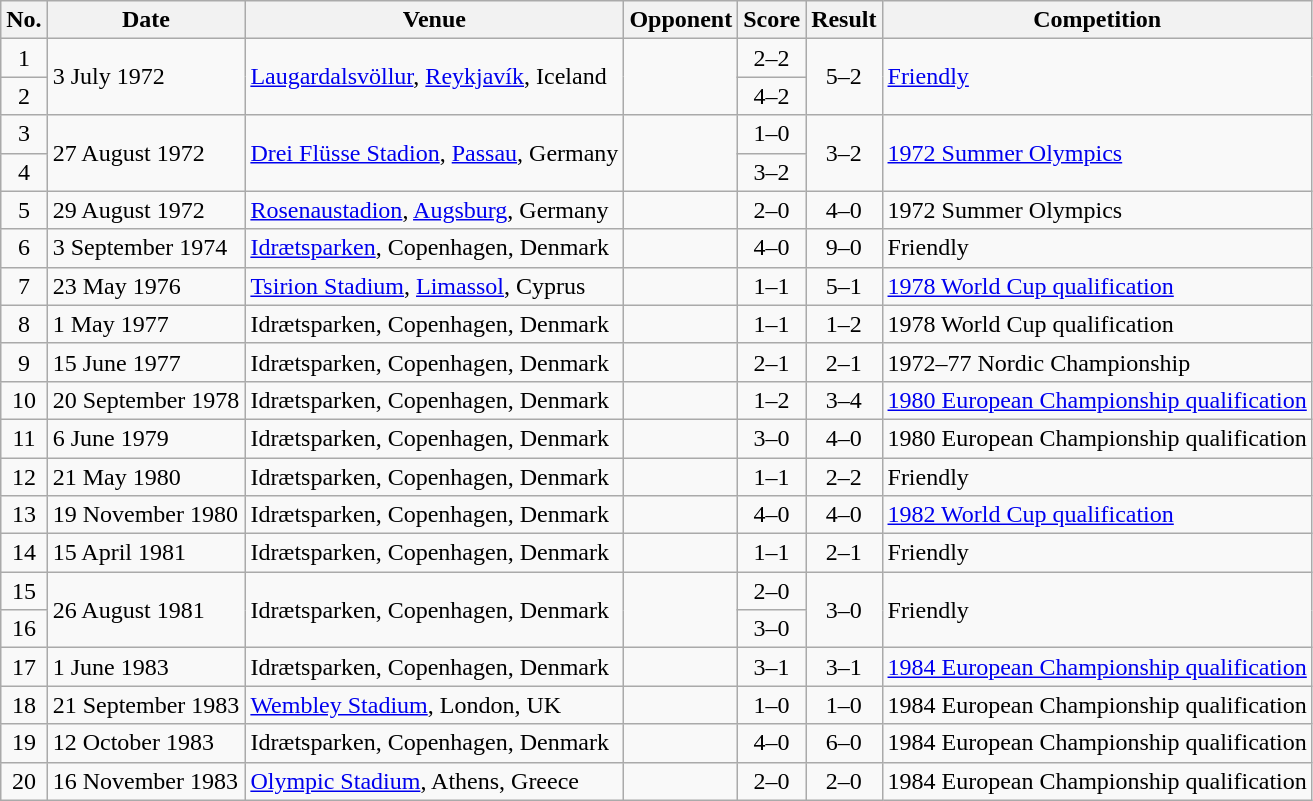<table class="wikitable sortable">
<tr>
<th scope="col">No.</th>
<th scope="col">Date</th>
<th scope="col">Venue</th>
<th scope="col">Opponent</th>
<th scope="col">Score</th>
<th scope="col">Result</th>
<th scope="col">Competition</th>
</tr>
<tr>
<td align="center">1</td>
<td rowspan="2">3 July 1972</td>
<td rowspan="2"><a href='#'>Laugardalsvöllur</a>, <a href='#'>Reykjavík</a>, Iceland</td>
<td rowspan="2"></td>
<td align="center">2–2</td>
<td rowspan="2" style="text-align:center">5–2</td>
<td rowspan="2"><a href='#'>Friendly</a></td>
</tr>
<tr>
<td align="center">2</td>
<td align="center">4–2</td>
</tr>
<tr>
<td align="center">3</td>
<td rowspan="2">27 August 1972</td>
<td rowspan="2"><a href='#'>Drei Flüsse Stadion</a>, <a href='#'>Passau</a>, Germany</td>
<td rowspan="2"></td>
<td align="center">1–0</td>
<td rowspan="2" style="text-align:center">3–2</td>
<td rowspan="2"><a href='#'>1972 Summer Olympics</a></td>
</tr>
<tr>
<td align="center">4</td>
<td align="center">3–2</td>
</tr>
<tr>
<td align="center">5</td>
<td>29 August 1972</td>
<td><a href='#'>Rosenaustadion</a>, <a href='#'>Augsburg</a>, Germany</td>
<td></td>
<td align="center">2–0</td>
<td align="center">4–0</td>
<td>1972 Summer Olympics</td>
</tr>
<tr>
<td align="center">6</td>
<td>3 September 1974</td>
<td><a href='#'>Idrætsparken</a>, Copenhagen, Denmark</td>
<td></td>
<td align="center">4–0</td>
<td align="center">9–0</td>
<td>Friendly</td>
</tr>
<tr>
<td align="center">7</td>
<td>23 May 1976</td>
<td><a href='#'>Tsirion Stadium</a>, <a href='#'>Limassol</a>, Cyprus</td>
<td></td>
<td align="center">1–1</td>
<td align="center">5–1</td>
<td><a href='#'>1978 World Cup qualification</a></td>
</tr>
<tr>
<td align="center">8</td>
<td>1 May 1977</td>
<td>Idrætsparken, Copenhagen, Denmark</td>
<td></td>
<td align="center">1–1</td>
<td align="center">1–2</td>
<td>1978 World Cup qualification</td>
</tr>
<tr>
<td align="center">9</td>
<td>15 June 1977</td>
<td>Idrætsparken, Copenhagen, Denmark</td>
<td></td>
<td align="center">2–1</td>
<td align="center">2–1</td>
<td>1972–77 Nordic Championship</td>
</tr>
<tr>
<td align="center">10</td>
<td>20 September 1978</td>
<td>Idrætsparken, Copenhagen, Denmark</td>
<td></td>
<td align="center">1–2</td>
<td align="center">3–4</td>
<td><a href='#'>1980 European Championship qualification</a></td>
</tr>
<tr>
<td align="center">11</td>
<td>6 June 1979</td>
<td>Idrætsparken, Copenhagen, Denmark</td>
<td></td>
<td align="center">3–0</td>
<td align="center">4–0</td>
<td>1980 European Championship qualification</td>
</tr>
<tr>
<td align="center">12</td>
<td>21 May 1980</td>
<td>Idrætsparken, Copenhagen, Denmark</td>
<td></td>
<td align="center">1–1</td>
<td align="center">2–2</td>
<td>Friendly</td>
</tr>
<tr>
<td align="center">13</td>
<td>19 November 1980</td>
<td>Idrætsparken, Copenhagen, Denmark</td>
<td></td>
<td align="center">4–0</td>
<td align="center">4–0</td>
<td><a href='#'>1982 World Cup qualification</a></td>
</tr>
<tr>
<td align="center">14</td>
<td>15 April 1981</td>
<td>Idrætsparken, Copenhagen, Denmark</td>
<td></td>
<td align="center">1–1</td>
<td align="center">2–1</td>
<td>Friendly</td>
</tr>
<tr>
<td align="center">15</td>
<td rowspan="2">26 August 1981</td>
<td rowspan="2">Idrætsparken, Copenhagen, Denmark</td>
<td rowspan="2"></td>
<td align="center">2–0</td>
<td rowspan="2" style="text-align:center">3–0</td>
<td rowspan="2">Friendly</td>
</tr>
<tr>
<td align="center">16</td>
<td align="center">3–0</td>
</tr>
<tr>
<td align="center">17</td>
<td>1 June 1983</td>
<td>Idrætsparken, Copenhagen, Denmark</td>
<td></td>
<td align="center">3–1</td>
<td align="center">3–1</td>
<td><a href='#'>1984 European Championship qualification</a></td>
</tr>
<tr>
<td align="center">18</td>
<td>21 September 1983</td>
<td><a href='#'>Wembley Stadium</a>, London, UK</td>
<td></td>
<td align="center">1–0</td>
<td align="center">1–0</td>
<td>1984 European Championship qualification</td>
</tr>
<tr>
<td align="center">19</td>
<td>12 October 1983</td>
<td>Idrætsparken, Copenhagen, Denmark</td>
<td></td>
<td align="center">4–0</td>
<td align="center">6–0</td>
<td>1984 European Championship qualification</td>
</tr>
<tr>
<td align="center">20</td>
<td>16 November 1983</td>
<td><a href='#'>Olympic Stadium</a>, Athens, Greece</td>
<td></td>
<td align="center">2–0</td>
<td align="center">2–0</td>
<td>1984 European Championship qualification</td>
</tr>
</table>
